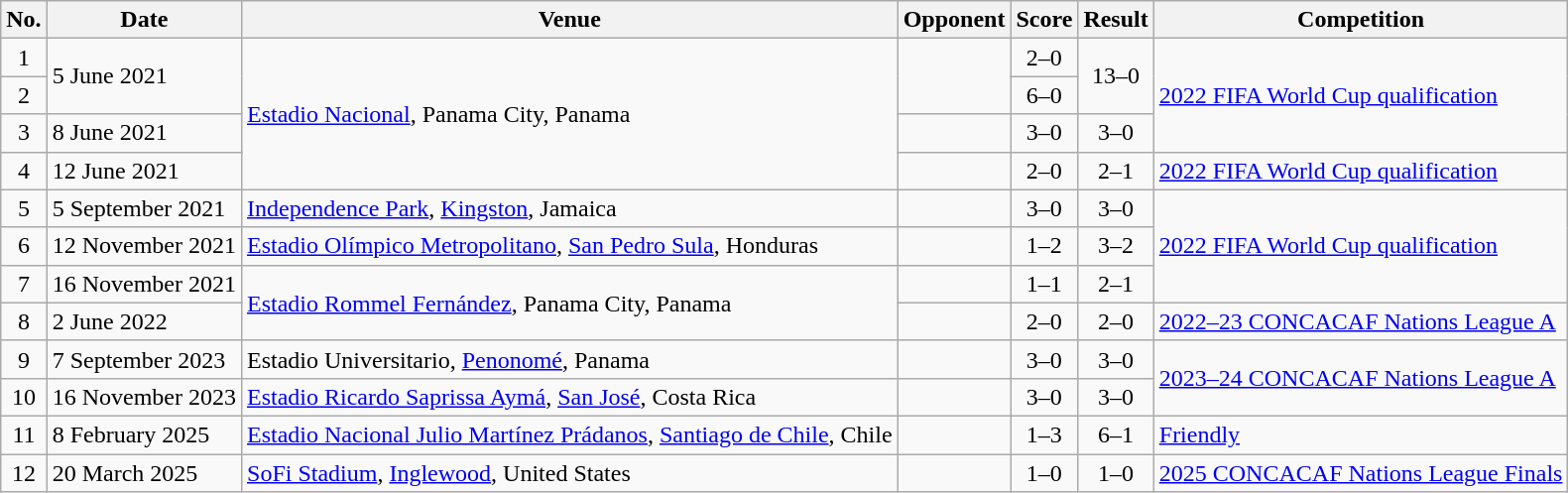<table class="wikitable sortable">
<tr>
<th scope="col">No.</th>
<th scope="col">Date</th>
<th scope="col">Venue</th>
<th scope="col">Opponent</th>
<th scope="col">Score</th>
<th scope="col">Result</th>
<th scope="col">Competition</th>
</tr>
<tr>
<td align="center">1</td>
<td rowspan="2">5 June 2021</td>
<td rowspan="4"><a href='#'>Estadio Nacional</a>, Panama City, Panama</td>
<td rowspan="2"></td>
<td align="center">2–0</td>
<td rowspan="2" align="center">13–0</td>
<td rowspan="3"><a href='#'>2022 FIFA World Cup qualification</a></td>
</tr>
<tr>
<td align="center">2</td>
<td align="center">6–0</td>
</tr>
<tr>
<td align="center">3</td>
<td>8 June 2021</td>
<td></td>
<td align="center">3–0</td>
<td align="center">3–0</td>
</tr>
<tr>
<td align="center">4</td>
<td>12 June 2021</td>
<td></td>
<td align="center">2–0</td>
<td align="center">2–1</td>
<td><a href='#'>2022 FIFA World Cup qualification</a></td>
</tr>
<tr>
<td align="center">5</td>
<td>5 September 2021</td>
<td><a href='#'>Independence Park</a>, <a href='#'>Kingston</a>, Jamaica</td>
<td></td>
<td align="center">3–0</td>
<td align="center">3–0</td>
<td rowspan="3"><a href='#'>2022 FIFA World Cup qualification</a></td>
</tr>
<tr>
<td align="center">6</td>
<td>12 November 2021</td>
<td><a href='#'>Estadio Olímpico Metropolitano</a>, <a href='#'>San Pedro Sula</a>, Honduras</td>
<td></td>
<td align="center">1–2</td>
<td align="center">3–2</td>
</tr>
<tr>
<td align="center">7</td>
<td>16 November 2021</td>
<td rowspan="2"><a href='#'>Estadio Rommel Fernández</a>, Panama City, Panama</td>
<td></td>
<td align="center">1–1</td>
<td align="center">2–1</td>
</tr>
<tr>
<td align="center">8</td>
<td>2 June 2022</td>
<td></td>
<td align="center">2–0</td>
<td align="center">2–0</td>
<td><a href='#'>2022–23 CONCACAF Nations League A</a></td>
</tr>
<tr>
<td align="center">9</td>
<td>7 September 2023</td>
<td>Estadio Universitario, <a href='#'>Penonomé</a>, Panama</td>
<td></td>
<td align="center">3–0</td>
<td align="center">3–0</td>
<td rowspan="2"><a href='#'>2023–24 CONCACAF Nations League A</a></td>
</tr>
<tr>
<td align="center">10</td>
<td>16 November 2023</td>
<td><a href='#'>Estadio Ricardo Saprissa Aymá</a>, <a href='#'>San José</a>, Costa Rica</td>
<td></td>
<td align="center">3–0</td>
<td align="center">3–0</td>
</tr>
<tr>
<td align="center">11</td>
<td>8 February 2025</td>
<td><a href='#'>Estadio Nacional Julio Martínez Prádanos</a>, <a href='#'>Santiago de Chile</a>, Chile</td>
<td></td>
<td align="center">1–3</td>
<td align="center">6–1</td>
<td><a href='#'>Friendly</a></td>
</tr>
<tr>
<td align="center">12</td>
<td>20 March 2025</td>
<td><a href='#'>SoFi Stadium</a>, <a href='#'>Inglewood</a>, United States</td>
<td></td>
<td align="center">1–0</td>
<td align="center">1–0</td>
<td><a href='#'>2025 CONCACAF Nations League Finals</a></td>
</tr>
</table>
